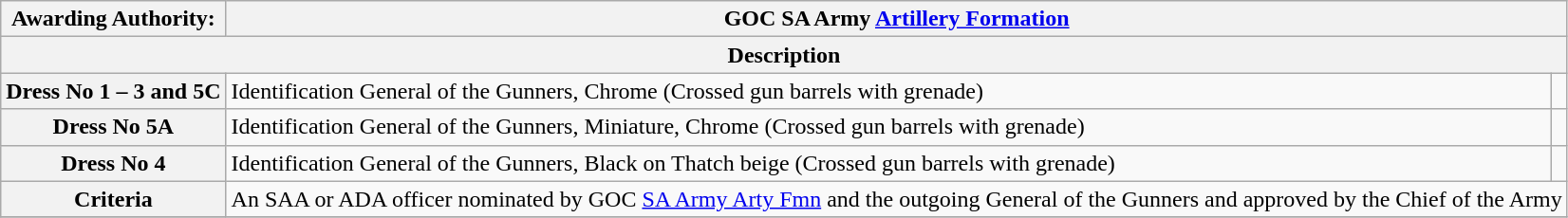<table class=wikitable style="text-align: left;">
<tr>
<th><strong>Awarding Authority</strong>:</th>
<th colspan="2">GOC SA Army <a href='#'>Artillery Formation</a></th>
</tr>
<tr>
<th colspan="3">Description</th>
</tr>
<tr>
<th>Dress No 1 – 3 and 5C</th>
<td>Identification General of the Gunners, Chrome (Crossed gun barrels with grenade)</td>
<td></td>
</tr>
<tr>
<th>Dress No 5A</th>
<td>Identification General of the Gunners, Miniature, Chrome (Crossed gun barrels with grenade)</td>
<td></td>
</tr>
<tr>
<th>Dress No 4</th>
<td>Identification General of the Gunners, Black on Thatch beige (Crossed gun barrels with grenade)</td>
<td></td>
</tr>
<tr>
<th>Criteria</th>
<td colspan="2">An SAA or ADA officer nominated by GOC <a href='#'>SA Army Arty Fmn</a> and the outgoing General of the Gunners and approved by the Chief of the Army</td>
</tr>
<tr>
</tr>
</table>
